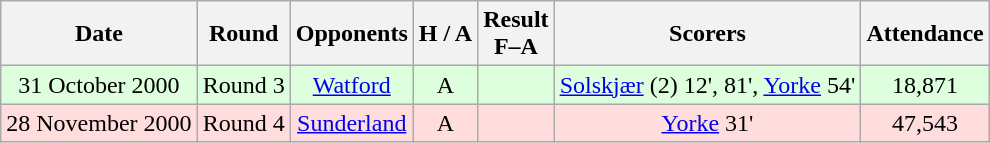<table class="wikitable" style="text-align:center">
<tr>
<th>Date</th>
<th>Round</th>
<th>Opponents</th>
<th>H / A</th>
<th>Result<br>F–A</th>
<th>Scorers</th>
<th>Attendance</th>
</tr>
<tr bgcolor="#ddffdd">
<td>31 October 2000</td>
<td>Round 3</td>
<td><a href='#'>Watford</a></td>
<td>A</td>
<td></td>
<td><a href='#'>Solskjær</a> (2) 12', 81', <a href='#'>Yorke</a> 54'</td>
<td>18,871</td>
</tr>
<tr bgcolor="#ffdddd">
<td>28 November 2000</td>
<td>Round 4</td>
<td><a href='#'>Sunderland</a></td>
<td>A</td>
<td><br> </td>
<td><a href='#'>Yorke</a> 31'</td>
<td>47,543</td>
</tr>
</table>
